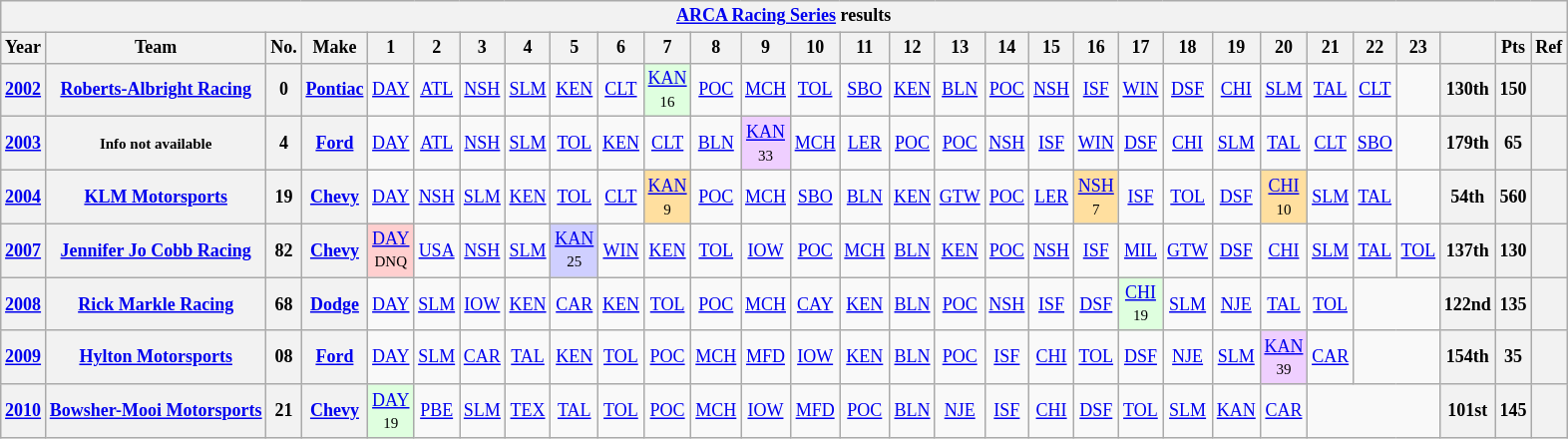<table class="wikitable" style="text-align:center; font-size:75%">
<tr>
<th colspan=30><a href='#'>ARCA Racing Series</a> results</th>
</tr>
<tr>
<th>Year</th>
<th>Team</th>
<th>No.</th>
<th>Make</th>
<th>1</th>
<th>2</th>
<th>3</th>
<th>4</th>
<th>5</th>
<th>6</th>
<th>7</th>
<th>8</th>
<th>9</th>
<th>10</th>
<th>11</th>
<th>12</th>
<th>13</th>
<th>14</th>
<th>15</th>
<th>16</th>
<th>17</th>
<th>18</th>
<th>19</th>
<th>20</th>
<th>21</th>
<th>22</th>
<th>23</th>
<th></th>
<th>Pts</th>
<th>Ref</th>
</tr>
<tr>
<th><a href='#'>2002</a></th>
<th><a href='#'>Roberts-Albright Racing</a></th>
<th>0</th>
<th><a href='#'>Pontiac</a></th>
<td><a href='#'>DAY</a></td>
<td><a href='#'>ATL</a></td>
<td><a href='#'>NSH</a></td>
<td><a href='#'>SLM</a></td>
<td><a href='#'>KEN</a></td>
<td><a href='#'>CLT</a></td>
<td style="background:#DFFFDF;"><a href='#'>KAN</a><br><small>16</small></td>
<td><a href='#'>POC</a></td>
<td><a href='#'>MCH</a></td>
<td><a href='#'>TOL</a></td>
<td><a href='#'>SBO</a></td>
<td><a href='#'>KEN</a></td>
<td><a href='#'>BLN</a></td>
<td><a href='#'>POC</a></td>
<td><a href='#'>NSH</a></td>
<td><a href='#'>ISF</a></td>
<td><a href='#'>WIN</a></td>
<td><a href='#'>DSF</a></td>
<td><a href='#'>CHI</a></td>
<td><a href='#'>SLM</a></td>
<td><a href='#'>TAL</a></td>
<td><a href='#'>CLT</a></td>
<td></td>
<th>130th</th>
<th>150</th>
<th></th>
</tr>
<tr>
<th><a href='#'>2003</a></th>
<th><small>Info not available</small></th>
<th>4</th>
<th><a href='#'>Ford</a></th>
<td><a href='#'>DAY</a></td>
<td><a href='#'>ATL</a></td>
<td><a href='#'>NSH</a></td>
<td><a href='#'>SLM</a></td>
<td><a href='#'>TOL</a></td>
<td><a href='#'>KEN</a></td>
<td><a href='#'>CLT</a></td>
<td><a href='#'>BLN</a></td>
<td style="background:#EFCFFF;"><a href='#'>KAN</a><br><small>33</small></td>
<td><a href='#'>MCH</a></td>
<td><a href='#'>LER</a></td>
<td><a href='#'>POC</a></td>
<td><a href='#'>POC</a></td>
<td><a href='#'>NSH</a></td>
<td><a href='#'>ISF</a></td>
<td><a href='#'>WIN</a></td>
<td><a href='#'>DSF</a></td>
<td><a href='#'>CHI</a></td>
<td><a href='#'>SLM</a></td>
<td><a href='#'>TAL</a></td>
<td><a href='#'>CLT</a></td>
<td><a href='#'>SBO</a></td>
<td></td>
<th>179th</th>
<th>65</th>
<th></th>
</tr>
<tr>
<th><a href='#'>2004</a></th>
<th><a href='#'>KLM Motorsports</a></th>
<th>19</th>
<th><a href='#'>Chevy</a></th>
<td><a href='#'>DAY</a></td>
<td><a href='#'>NSH</a></td>
<td><a href='#'>SLM</a></td>
<td><a href='#'>KEN</a></td>
<td><a href='#'>TOL</a></td>
<td><a href='#'>CLT</a></td>
<td style="background:#FFDF9F;"><a href='#'>KAN</a><br><small>9</small></td>
<td><a href='#'>POC</a></td>
<td><a href='#'>MCH</a></td>
<td><a href='#'>SBO</a></td>
<td><a href='#'>BLN</a></td>
<td><a href='#'>KEN</a></td>
<td><a href='#'>GTW</a></td>
<td><a href='#'>POC</a></td>
<td><a href='#'>LER</a></td>
<td style="background:#FFDF9F;"><a href='#'>NSH</a><br><small>7</small></td>
<td><a href='#'>ISF</a></td>
<td><a href='#'>TOL</a></td>
<td><a href='#'>DSF</a></td>
<td style="background:#FFDF9F;"><a href='#'>CHI</a><br><small>10</small></td>
<td><a href='#'>SLM</a></td>
<td><a href='#'>TAL</a></td>
<td></td>
<th>54th</th>
<th>560</th>
<th></th>
</tr>
<tr>
<th><a href='#'>2007</a></th>
<th><a href='#'>Jennifer Jo Cobb Racing</a></th>
<th>82</th>
<th><a href='#'>Chevy</a></th>
<td style="background:#FFCFCF;"><a href='#'>DAY</a><br><small>DNQ</small></td>
<td><a href='#'>USA</a></td>
<td><a href='#'>NSH</a></td>
<td><a href='#'>SLM</a></td>
<td style="background:#CFCFFF;"><a href='#'>KAN</a><br><small>25</small></td>
<td><a href='#'>WIN</a></td>
<td><a href='#'>KEN</a></td>
<td><a href='#'>TOL</a></td>
<td><a href='#'>IOW</a></td>
<td><a href='#'>POC</a></td>
<td><a href='#'>MCH</a></td>
<td><a href='#'>BLN</a></td>
<td><a href='#'>KEN</a></td>
<td><a href='#'>POC</a></td>
<td><a href='#'>NSH</a></td>
<td><a href='#'>ISF</a></td>
<td><a href='#'>MIL</a></td>
<td><a href='#'>GTW</a></td>
<td><a href='#'>DSF</a></td>
<td><a href='#'>CHI</a></td>
<td><a href='#'>SLM</a></td>
<td><a href='#'>TAL</a></td>
<td><a href='#'>TOL</a></td>
<th>137th</th>
<th>130</th>
<th></th>
</tr>
<tr>
<th><a href='#'>2008</a></th>
<th><a href='#'>Rick Markle Racing</a></th>
<th>68</th>
<th><a href='#'>Dodge</a></th>
<td><a href='#'>DAY</a></td>
<td><a href='#'>SLM</a></td>
<td><a href='#'>IOW</a></td>
<td><a href='#'>KEN</a></td>
<td><a href='#'>CAR</a></td>
<td><a href='#'>KEN</a></td>
<td><a href='#'>TOL</a></td>
<td><a href='#'>POC</a></td>
<td><a href='#'>MCH</a></td>
<td><a href='#'>CAY</a></td>
<td><a href='#'>KEN</a></td>
<td><a href='#'>BLN</a></td>
<td><a href='#'>POC</a></td>
<td><a href='#'>NSH</a></td>
<td><a href='#'>ISF</a></td>
<td><a href='#'>DSF</a></td>
<td style="background:#DFFFDF;"><a href='#'>CHI</a><br><small>19</small></td>
<td><a href='#'>SLM</a></td>
<td><a href='#'>NJE</a></td>
<td><a href='#'>TAL</a></td>
<td><a href='#'>TOL</a></td>
<td colspan=2></td>
<th>122nd</th>
<th>135</th>
<th></th>
</tr>
<tr>
<th><a href='#'>2009</a></th>
<th><a href='#'>Hylton Motorsports</a></th>
<th>08</th>
<th><a href='#'>Ford</a></th>
<td><a href='#'>DAY</a></td>
<td><a href='#'>SLM</a></td>
<td><a href='#'>CAR</a></td>
<td><a href='#'>TAL</a></td>
<td><a href='#'>KEN</a></td>
<td><a href='#'>TOL</a></td>
<td><a href='#'>POC</a></td>
<td><a href='#'>MCH</a></td>
<td><a href='#'>MFD</a></td>
<td><a href='#'>IOW</a></td>
<td><a href='#'>KEN</a></td>
<td><a href='#'>BLN</a></td>
<td><a href='#'>POC</a></td>
<td><a href='#'>ISF</a></td>
<td><a href='#'>CHI</a></td>
<td><a href='#'>TOL</a></td>
<td><a href='#'>DSF</a></td>
<td><a href='#'>NJE</a></td>
<td><a href='#'>SLM</a></td>
<td style="background:#EFCFFF;"><a href='#'>KAN</a><br><small>39</small></td>
<td><a href='#'>CAR</a></td>
<td colspan=2></td>
<th>154th</th>
<th>35</th>
<th></th>
</tr>
<tr>
<th><a href='#'>2010</a></th>
<th><a href='#'>Bowsher-Mooi Motorsports</a></th>
<th>21</th>
<th><a href='#'>Chevy</a></th>
<td style="background:#DFFFDF;"><a href='#'>DAY</a><br><small>19</small></td>
<td><a href='#'>PBE</a></td>
<td><a href='#'>SLM</a></td>
<td><a href='#'>TEX</a></td>
<td><a href='#'>TAL</a></td>
<td><a href='#'>TOL</a></td>
<td><a href='#'>POC</a></td>
<td><a href='#'>MCH</a></td>
<td><a href='#'>IOW</a></td>
<td><a href='#'>MFD</a></td>
<td><a href='#'>POC</a></td>
<td><a href='#'>BLN</a></td>
<td><a href='#'>NJE</a></td>
<td><a href='#'>ISF</a></td>
<td><a href='#'>CHI</a></td>
<td><a href='#'>DSF</a></td>
<td><a href='#'>TOL</a></td>
<td><a href='#'>SLM</a></td>
<td><a href='#'>KAN</a></td>
<td><a href='#'>CAR</a></td>
<td colspan=3></td>
<th>101st</th>
<th>145</th>
<th></th>
</tr>
</table>
